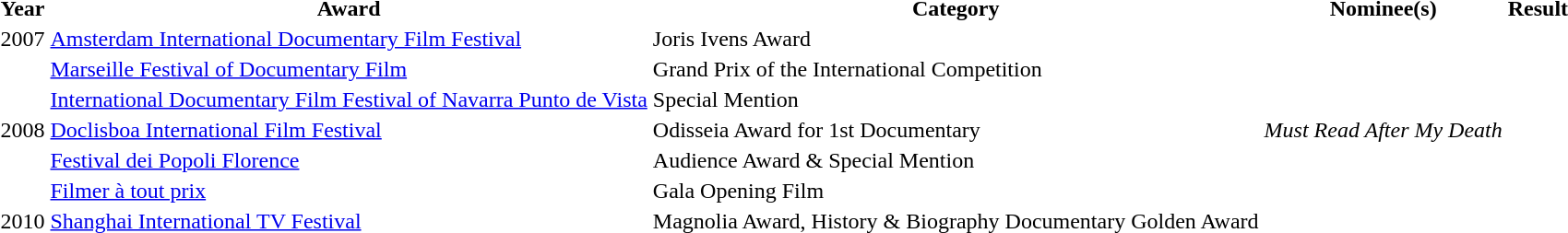<table class=" wiki table">
<tr>
<th>Year</th>
<th>Award</th>
<th>Category</th>
<th>Nominee(s)</th>
<th>Result</th>
</tr>
<tr>
<td rowspan="1">2007</td>
<td><a href='#'>Amsterdam International Documentary Film Festival</a></td>
<td>Joris Ivens Award</td>
<td rowspan="7"><em>Must Read After My Death</em></td>
<td></td>
</tr>
<tr>
<td rowspan="5">2008</td>
<td><a href='#'>Marseille Festival of Documentary Film</a></td>
<td>Grand Prix of the International Competition</td>
<td></td>
</tr>
<tr>
<td><a href='#'>International Documentary Film Festival of Navarra Punto de Vista</a></td>
<td>Special Mention</td>
<td></td>
</tr>
<tr>
<td><a href='#'>Doclisboa International Film Festival</a></td>
<td>Odisseia Award for 1st Documentary</td>
<td></td>
</tr>
<tr>
<td><a href='#'>Festival dei Popoli Florence</a></td>
<td>Audience Award & Special Mention</td>
<td></td>
</tr>
<tr>
<td><a href='#'>Filmer à tout prix</a></td>
<td>Gala Opening Film</td>
<td></td>
</tr>
<tr>
<td rowspan="1">2010</td>
<td><a href='#'>Shanghai International TV Festival</a></td>
<td>Magnolia Award, History & Biography Documentary Golden Award</td>
<td></td>
</tr>
</table>
